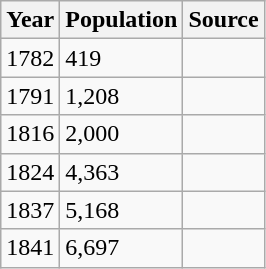<table class="wikitable">
<tr>
<th>Year</th>
<th>Population</th>
<th>Source</th>
</tr>
<tr>
<td>1782</td>
<td>419</td>
<td></td>
</tr>
<tr>
<td>1791</td>
<td>1,208</td>
<td></td>
</tr>
<tr>
<td>1816</td>
<td>2,000</td>
<td></td>
</tr>
<tr>
<td>1824</td>
<td>4,363</td>
<td></td>
</tr>
<tr>
<td>1837</td>
<td>5,168</td>
<td></td>
</tr>
<tr>
<td>1841</td>
<td>6,697</td>
<td></td>
</tr>
</table>
